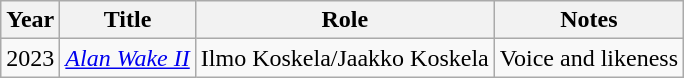<table class="wikitable sortable">
<tr>
<th>Year</th>
<th>Title</th>
<th>Role</th>
<th class="unsortable">Notes</th>
</tr>
<tr>
<td>2023</td>
<td><em><a href='#'>Alan Wake II</a></em></td>
<td>Ilmo Koskela/Jaakko Koskela</td>
<td>Voice and likeness</td>
</tr>
</table>
